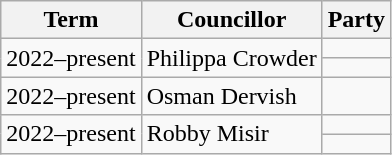<table class="wikitable">
<tr>
<th>Term</th>
<th>Councillor</th>
<th colspan=2>Party</th>
</tr>
<tr>
<td rowspan=2>2022–present</td>
<td rowspan=2>Philippa Crowder</td>
<td></td>
</tr>
<tr>
<td></td>
</tr>
<tr>
<td>2022–present</td>
<td>Osman Dervish</td>
<td></td>
</tr>
<tr>
<td rowspan=2>2022–present</td>
<td rowspan=2>Robby Misir</td>
<td></td>
</tr>
<tr>
<td></td>
</tr>
</table>
